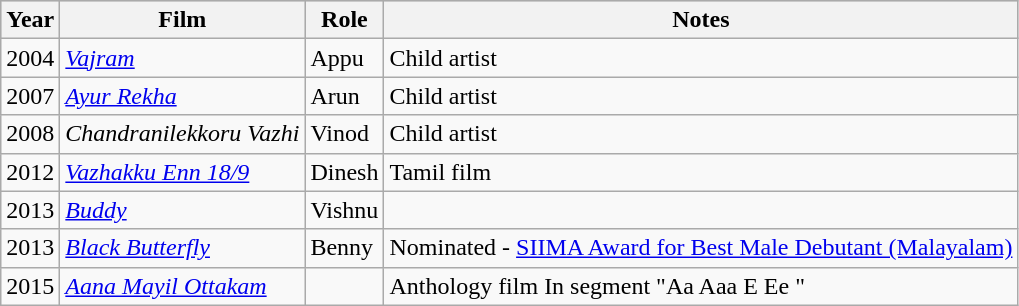<table class="wikitable sortable">
<tr style="background:#ccc; text-align:center;">
<th>Year</th>
<th>Film</th>
<th>Role</th>
<th>Notes</th>
</tr>
<tr>
<td>2004</td>
<td><a href='#'><em>Vajram</em></a></td>
<td>Appu</td>
<td>Child artist</td>
</tr>
<tr>
<td>2007</td>
<td><em><a href='#'>Ayur Rekha</a></em></td>
<td>Arun</td>
<td>Child artist</td>
</tr>
<tr>
<td>2008</td>
<td><em>Chandranilekkoru Vazhi</em></td>
<td>Vinod</td>
<td>Child artist</td>
</tr>
<tr>
<td>2012</td>
<td><em><a href='#'>Vazhakku Enn 18/9</a></em></td>
<td>Dinesh</td>
<td>Tamil film</td>
</tr>
<tr>
<td>2013</td>
<td><em><a href='#'>Buddy</a></em></td>
<td>Vishnu</td>
<td></td>
</tr>
<tr>
<td>2013</td>
<td><a href='#'><em>Black Butterfly</em></a></td>
<td>Benny</td>
<td>Nominated - <a href='#'>SIIMA Award for Best Male Debutant (Malayalam)</a></td>
</tr>
<tr>
<td>2015</td>
<td><em><a href='#'>Aana Mayil Ottakam</a></em></td>
<td></td>
<td>Anthology film In segment "Aa Aaa E Ee "</td>
</tr>
</table>
